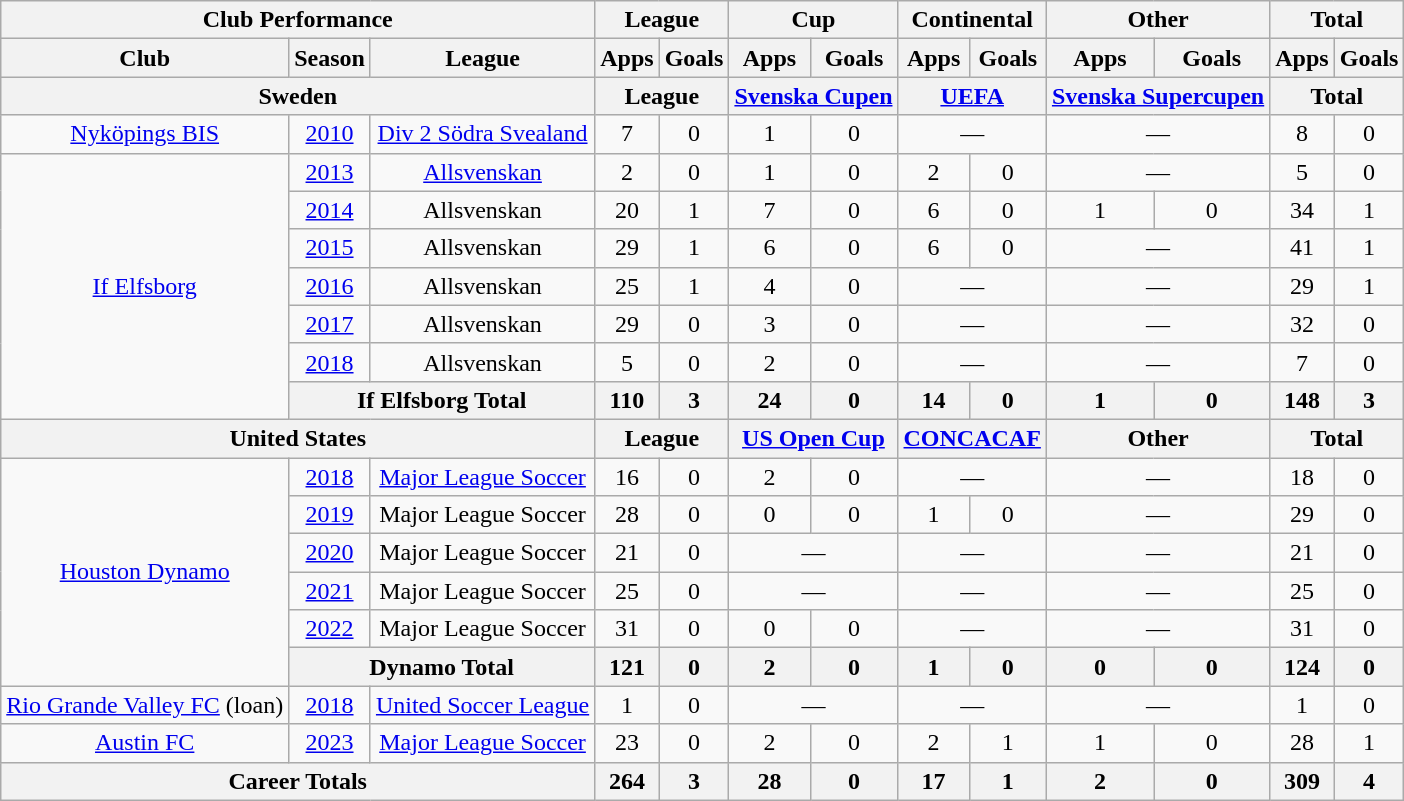<table class="wikitable" style="text-align:center">
<tr>
<th colspan="3">Club Performance</th>
<th colspan="2">League</th>
<th colspan="2">Cup</th>
<th colspan="2">Continental</th>
<th colspan="2">Other</th>
<th colspan="2">Total</th>
</tr>
<tr>
<th>Club</th>
<th>Season</th>
<th>League</th>
<th>Apps</th>
<th>Goals</th>
<th>Apps</th>
<th>Goals</th>
<th>Apps</th>
<th>Goals</th>
<th>Apps</th>
<th>Goals</th>
<th>Apps</th>
<th>Goals</th>
</tr>
<tr>
<th colspan="3">Sweden</th>
<th colspan="2">League</th>
<th colspan="2"><a href='#'>Svenska Cupen</a></th>
<th colspan="2"><a href='#'>UEFA</a></th>
<th colspan="2"><a href='#'>Svenska Supercupen</a></th>
<th colspan="2">Total</th>
</tr>
<tr>
<td><a href='#'>Nyköpings BIS</a></td>
<td><a href='#'>2010</a></td>
<td><a href='#'>Div 2 Södra Svealand</a></td>
<td>7</td>
<td>0</td>
<td>1</td>
<td>0</td>
<td colspan="2">—</td>
<td colspan="2">—</td>
<td>8</td>
<td>0</td>
</tr>
<tr>
<td rowspan="7"><a href='#'>If Elfsborg</a></td>
<td><a href='#'>2013</a></td>
<td><a href='#'>Allsvenskan</a></td>
<td>2</td>
<td>0</td>
<td>1</td>
<td>0</td>
<td>2</td>
<td>0</td>
<td colspan="2">—</td>
<td>5</td>
<td>0</td>
</tr>
<tr>
<td><a href='#'>2014</a></td>
<td>Allsvenskan</td>
<td>20</td>
<td>1</td>
<td>7</td>
<td>0</td>
<td>6</td>
<td>0</td>
<td>1</td>
<td>0</td>
<td>34</td>
<td>1</td>
</tr>
<tr>
<td><a href='#'>2015</a></td>
<td>Allsvenskan</td>
<td>29</td>
<td>1</td>
<td>6</td>
<td>0</td>
<td>6</td>
<td>0</td>
<td colspan="2">—</td>
<td>41</td>
<td>1</td>
</tr>
<tr>
<td><a href='#'>2016</a></td>
<td>Allsvenskan</td>
<td>25</td>
<td>1</td>
<td>4</td>
<td>0</td>
<td colspan="2">—</td>
<td colspan="2">—</td>
<td>29</td>
<td>1</td>
</tr>
<tr>
<td><a href='#'>2017</a></td>
<td>Allsvenskan</td>
<td>29</td>
<td>0</td>
<td>3</td>
<td>0</td>
<td colspan="2">—</td>
<td colspan="2">—</td>
<td>32</td>
<td>0</td>
</tr>
<tr>
<td><a href='#'>2018</a></td>
<td>Allsvenskan</td>
<td>5</td>
<td>0</td>
<td>2</td>
<td>0</td>
<td colspan="2">—</td>
<td colspan="2">—</td>
<td>7</td>
<td>0</td>
</tr>
<tr>
<th colspan="2">If Elfsborg Total</th>
<th>110</th>
<th>3</th>
<th>24</th>
<th>0</th>
<th>14</th>
<th>0</th>
<th>1</th>
<th>0</th>
<th>148</th>
<th>3</th>
</tr>
<tr>
<th colspan="3">United States</th>
<th colspan="2">League</th>
<th colspan="2"><a href='#'>US Open Cup</a></th>
<th colspan="2"><a href='#'>CONCACAF</a></th>
<th colspan="2">Other</th>
<th colspan="2">Total</th>
</tr>
<tr>
<td rowspan="6"><a href='#'>Houston Dynamo</a></td>
<td><a href='#'>2018</a></td>
<td><a href='#'>Major League Soccer</a></td>
<td>16</td>
<td>0</td>
<td>2</td>
<td>0</td>
<td colspan="2">—</td>
<td colspan="2">—</td>
<td>18</td>
<td>0</td>
</tr>
<tr>
<td><a href='#'>2019</a></td>
<td>Major League Soccer</td>
<td>28</td>
<td>0</td>
<td>0</td>
<td>0</td>
<td>1</td>
<td>0</td>
<td colspan="2">—</td>
<td>29</td>
<td>0</td>
</tr>
<tr>
<td><a href='#'>2020</a></td>
<td>Major League Soccer</td>
<td>21</td>
<td>0</td>
<td colspan="2">—</td>
<td colspan="2">—</td>
<td colspan="2">—</td>
<td>21</td>
<td>0</td>
</tr>
<tr>
<td><a href='#'>2021</a></td>
<td>Major League Soccer</td>
<td>25</td>
<td>0</td>
<td colspan="2">—</td>
<td colspan="2">—</td>
<td colspan="2">—</td>
<td>25</td>
<td>0</td>
</tr>
<tr>
<td><a href='#'>2022</a></td>
<td>Major League Soccer</td>
<td>31</td>
<td>0</td>
<td>0</td>
<td>0</td>
<td colspan="2">—</td>
<td colspan="2">—</td>
<td>31</td>
<td>0</td>
</tr>
<tr>
<th colspan="2">Dynamo Total</th>
<th>121</th>
<th>0</th>
<th>2</th>
<th>0</th>
<th>1</th>
<th>0</th>
<th>0</th>
<th>0</th>
<th>124</th>
<th>0</th>
</tr>
<tr>
<td><a href='#'>Rio Grande Valley FC</a> (loan)</td>
<td><a href='#'>2018</a></td>
<td><a href='#'>United Soccer League</a></td>
<td>1</td>
<td>0</td>
<td colspan="2">—</td>
<td colspan="2">—</td>
<td colspan="2">—</td>
<td>1</td>
<td>0</td>
</tr>
<tr>
<td><a href='#'>Austin FC</a></td>
<td><a href='#'>2023</a></td>
<td><a href='#'>Major League Soccer</a></td>
<td>23</td>
<td>0</td>
<td>2</td>
<td>0</td>
<td>2</td>
<td>1</td>
<td>1</td>
<td>0</td>
<td>28</td>
<td>1</td>
</tr>
<tr>
<th colspan="3">Career Totals</th>
<th>264</th>
<th>3</th>
<th>28</th>
<th>0</th>
<th>17</th>
<th>1</th>
<th>2</th>
<th>0</th>
<th>309</th>
<th>4</th>
</tr>
</table>
